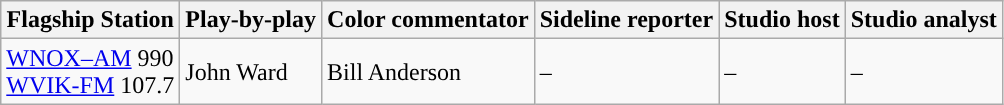<table class="wikitable">
<tr>
<th>Flagship Station</th>
<th>Play-by-play</th>
<th>Color commentator</th>
<th>Sideline reporter</th>
<th>Studio host</th>
<th>Studio analyst</th>
</tr>
<tr>
<td><a href='#'><span>WNOX–AM</span></a> <span>990</span><br><a href='#'><span>WVIK-FM</span></a> <span>107.7</span></td>
<td><span>John Ward</span></td>
<td><span>Bill Anderson</span></td>
<td><span>–</span></td>
<td><span>–</span></td>
<td><span>–</span></td>
</tr>
</table>
